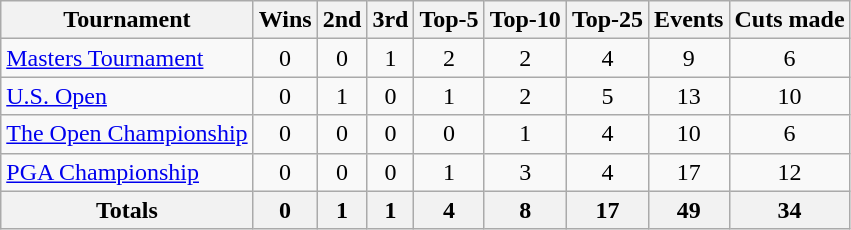<table class=wikitable style=text-align:center>
<tr>
<th>Tournament</th>
<th>Wins</th>
<th>2nd</th>
<th>3rd</th>
<th>Top-5</th>
<th>Top-10</th>
<th>Top-25</th>
<th>Events</th>
<th>Cuts made</th>
</tr>
<tr>
<td align=left><a href='#'>Masters Tournament</a></td>
<td>0</td>
<td>0</td>
<td>1</td>
<td>2</td>
<td>2</td>
<td>4</td>
<td>9</td>
<td>6</td>
</tr>
<tr>
<td align=left><a href='#'>U.S. Open</a></td>
<td>0</td>
<td>1</td>
<td>0</td>
<td>1</td>
<td>2</td>
<td>5</td>
<td>13</td>
<td>10</td>
</tr>
<tr>
<td align=left><a href='#'>The Open Championship</a></td>
<td>0</td>
<td>0</td>
<td>0</td>
<td>0</td>
<td>1</td>
<td>4</td>
<td>10</td>
<td>6</td>
</tr>
<tr>
<td align=left><a href='#'>PGA Championship</a></td>
<td>0</td>
<td>0</td>
<td>0</td>
<td>1</td>
<td>3</td>
<td>4</td>
<td>17</td>
<td>12</td>
</tr>
<tr>
<th>Totals</th>
<th>0</th>
<th>1</th>
<th>1</th>
<th>4</th>
<th>8</th>
<th>17</th>
<th>49</th>
<th>34</th>
</tr>
</table>
